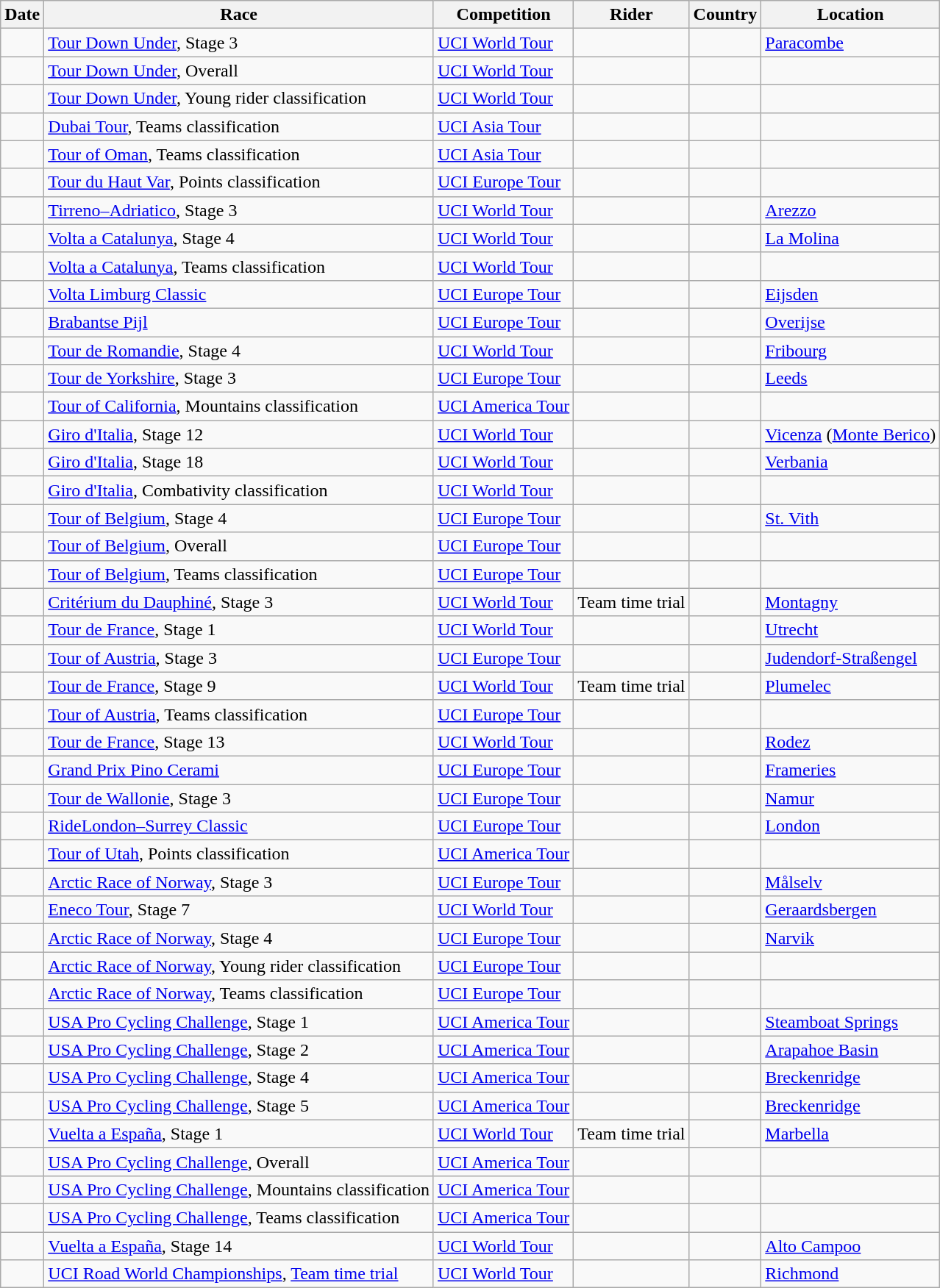<table class="wikitable sortable">
<tr>
<th>Date</th>
<th>Race</th>
<th>Competition</th>
<th>Rider</th>
<th>Country</th>
<th>Location</th>
</tr>
<tr>
<td></td>
<td><a href='#'>Tour Down Under</a>, Stage 3</td>
<td><a href='#'>UCI World Tour</a></td>
<td></td>
<td></td>
<td><a href='#'>Paracombe</a></td>
</tr>
<tr>
<td></td>
<td><a href='#'>Tour Down Under</a>, Overall</td>
<td><a href='#'>UCI World Tour</a></td>
<td></td>
<td></td>
<td></td>
</tr>
<tr>
<td></td>
<td><a href='#'>Tour Down Under</a>, Young rider classification</td>
<td><a href='#'>UCI World Tour</a></td>
<td></td>
<td></td>
<td></td>
</tr>
<tr>
<td></td>
<td><a href='#'>Dubai Tour</a>, Teams classification</td>
<td><a href='#'>UCI Asia Tour</a></td>
<td align="center"></td>
<td></td>
<td></td>
</tr>
<tr>
<td></td>
<td><a href='#'>Tour of Oman</a>, Teams classification</td>
<td><a href='#'>UCI Asia Tour</a></td>
<td align="center"></td>
<td></td>
<td></td>
</tr>
<tr>
<td></td>
<td><a href='#'>Tour du Haut Var</a>, Points classification</td>
<td><a href='#'>UCI Europe Tour</a></td>
<td></td>
<td></td>
<td></td>
</tr>
<tr>
<td></td>
<td><a href='#'>Tirreno–Adriatico</a>, Stage 3</td>
<td><a href='#'>UCI World Tour</a></td>
<td></td>
<td></td>
<td><a href='#'>Arezzo</a></td>
</tr>
<tr>
<td></td>
<td><a href='#'>Volta a Catalunya</a>, Stage 4</td>
<td><a href='#'>UCI World Tour</a></td>
<td></td>
<td></td>
<td><a href='#'>La Molina</a></td>
</tr>
<tr>
<td></td>
<td><a href='#'>Volta a Catalunya</a>, Teams classification</td>
<td><a href='#'>UCI World Tour</a></td>
<td align="center"></td>
<td></td>
<td></td>
</tr>
<tr>
<td></td>
<td><a href='#'>Volta Limburg Classic</a></td>
<td><a href='#'>UCI Europe Tour</a></td>
<td></td>
<td></td>
<td><a href='#'>Eijsden</a></td>
</tr>
<tr>
<td></td>
<td><a href='#'>Brabantse Pijl</a></td>
<td><a href='#'>UCI Europe Tour</a></td>
<td></td>
<td></td>
<td><a href='#'>Overijse</a></td>
</tr>
<tr>
<td></td>
<td><a href='#'>Tour de Romandie</a>, Stage 4</td>
<td><a href='#'>UCI World Tour</a></td>
<td></td>
<td></td>
<td><a href='#'>Fribourg</a></td>
</tr>
<tr>
<td></td>
<td><a href='#'>Tour de Yorkshire</a>, Stage 3</td>
<td><a href='#'>UCI Europe Tour</a></td>
<td></td>
<td></td>
<td><a href='#'>Leeds</a></td>
</tr>
<tr>
<td></td>
<td><a href='#'>Tour of California</a>, Mountains classification</td>
<td><a href='#'>UCI America Tour</a></td>
<td></td>
<td></td>
<td></td>
</tr>
<tr>
<td></td>
<td><a href='#'>Giro d'Italia</a>, Stage 12</td>
<td><a href='#'>UCI World Tour</a></td>
<td></td>
<td></td>
<td><a href='#'>Vicenza</a> (<a href='#'>Monte Berico</a>)</td>
</tr>
<tr>
<td></td>
<td><a href='#'>Giro d'Italia</a>, Stage 18</td>
<td><a href='#'>UCI World Tour</a></td>
<td></td>
<td></td>
<td><a href='#'>Verbania</a></td>
</tr>
<tr>
<td></td>
<td><a href='#'>Giro d'Italia</a>, Combativity classification</td>
<td><a href='#'>UCI World Tour</a></td>
<td></td>
<td></td>
<td></td>
</tr>
<tr>
<td></td>
<td><a href='#'>Tour of Belgium</a>, Stage 4</td>
<td><a href='#'>UCI Europe Tour</a></td>
<td></td>
<td></td>
<td><a href='#'>St. Vith</a></td>
</tr>
<tr>
<td></td>
<td><a href='#'>Tour of Belgium</a>, Overall</td>
<td><a href='#'>UCI Europe Tour</a></td>
<td></td>
<td></td>
<td></td>
</tr>
<tr>
<td></td>
<td><a href='#'>Tour of Belgium</a>, Teams classification</td>
<td><a href='#'>UCI Europe Tour</a></td>
<td align="center"></td>
<td></td>
<td></td>
</tr>
<tr>
<td></td>
<td><a href='#'>Critérium du Dauphiné</a>, Stage 3</td>
<td><a href='#'>UCI World Tour</a></td>
<td>Team time trial</td>
<td></td>
<td><a href='#'>Montagny</a></td>
</tr>
<tr>
<td></td>
<td><a href='#'>Tour de France</a>, Stage 1</td>
<td><a href='#'>UCI World Tour</a></td>
<td></td>
<td></td>
<td><a href='#'>Utrecht</a></td>
</tr>
<tr>
<td></td>
<td><a href='#'>Tour of Austria</a>, Stage 3</td>
<td><a href='#'>UCI Europe Tour</a></td>
<td></td>
<td></td>
<td><a href='#'>Judendorf-Straßengel</a></td>
</tr>
<tr>
<td></td>
<td><a href='#'>Tour de France</a>, Stage 9</td>
<td><a href='#'>UCI World Tour</a></td>
<td>Team time trial</td>
<td></td>
<td><a href='#'>Plumelec</a></td>
</tr>
<tr>
<td></td>
<td><a href='#'>Tour of Austria</a>, Teams classification</td>
<td><a href='#'>UCI Europe Tour</a></td>
<td align="center"></td>
<td></td>
<td></td>
</tr>
<tr>
<td></td>
<td><a href='#'>Tour de France</a>, Stage 13</td>
<td><a href='#'>UCI World Tour</a></td>
<td></td>
<td></td>
<td><a href='#'>Rodez</a></td>
</tr>
<tr>
<td></td>
<td><a href='#'>Grand Prix Pino Cerami</a></td>
<td><a href='#'>UCI Europe Tour</a></td>
<td></td>
<td></td>
<td><a href='#'>Frameries</a></td>
</tr>
<tr>
<td></td>
<td><a href='#'>Tour de Wallonie</a>, Stage 3</td>
<td><a href='#'>UCI Europe Tour</a></td>
<td></td>
<td></td>
<td><a href='#'>Namur</a></td>
</tr>
<tr>
<td></td>
<td><a href='#'>RideLondon–Surrey Classic</a></td>
<td><a href='#'>UCI Europe Tour</a></td>
<td></td>
<td></td>
<td><a href='#'>London</a></td>
</tr>
<tr>
<td></td>
<td><a href='#'>Tour of Utah</a>, Points classification</td>
<td><a href='#'>UCI America Tour</a></td>
<td></td>
<td></td>
<td></td>
</tr>
<tr>
<td></td>
<td><a href='#'>Arctic Race of Norway</a>, Stage 3</td>
<td><a href='#'>UCI Europe Tour</a></td>
<td></td>
<td></td>
<td><a href='#'>Målselv</a></td>
</tr>
<tr>
<td></td>
<td><a href='#'>Eneco Tour</a>, Stage 7</td>
<td><a href='#'>UCI World Tour</a></td>
<td></td>
<td></td>
<td><a href='#'>Geraardsbergen</a></td>
</tr>
<tr>
<td></td>
<td><a href='#'>Arctic Race of Norway</a>, Stage 4</td>
<td><a href='#'>UCI Europe Tour</a></td>
<td></td>
<td></td>
<td><a href='#'>Narvik</a></td>
</tr>
<tr>
<td></td>
<td><a href='#'>Arctic Race of Norway</a>, Young rider classification</td>
<td><a href='#'>UCI Europe Tour</a></td>
<td></td>
<td></td>
<td></td>
</tr>
<tr>
<td></td>
<td><a href='#'>Arctic Race of Norway</a>, Teams classification</td>
<td><a href='#'>UCI Europe Tour</a></td>
<td align="center"></td>
<td></td>
<td></td>
</tr>
<tr>
<td></td>
<td><a href='#'>USA Pro Cycling Challenge</a>, Stage 1</td>
<td><a href='#'>UCI America Tour</a></td>
<td></td>
<td></td>
<td><a href='#'>Steamboat Springs</a></td>
</tr>
<tr>
<td></td>
<td><a href='#'>USA Pro Cycling Challenge</a>, Stage 2</td>
<td><a href='#'>UCI America Tour</a></td>
<td></td>
<td></td>
<td><a href='#'>Arapahoe Basin</a></td>
</tr>
<tr>
<td></td>
<td><a href='#'>USA Pro Cycling Challenge</a>, Stage 4</td>
<td><a href='#'>UCI America Tour</a></td>
<td></td>
<td></td>
<td><a href='#'>Breckenridge</a></td>
</tr>
<tr>
<td></td>
<td><a href='#'>USA Pro Cycling Challenge</a>, Stage 5</td>
<td><a href='#'>UCI America Tour</a></td>
<td></td>
<td></td>
<td><a href='#'>Breckenridge</a></td>
</tr>
<tr>
<td></td>
<td><a href='#'>Vuelta a España</a>, Stage 1</td>
<td><a href='#'>UCI World Tour</a></td>
<td>Team time trial</td>
<td></td>
<td><a href='#'>Marbella</a></td>
</tr>
<tr>
<td></td>
<td><a href='#'>USA Pro Cycling Challenge</a>, Overall</td>
<td><a href='#'>UCI America Tour</a></td>
<td></td>
<td></td>
<td></td>
</tr>
<tr>
<td></td>
<td><a href='#'>USA Pro Cycling Challenge</a>, Mountains classification</td>
<td><a href='#'>UCI America Tour</a></td>
<td></td>
<td></td>
<td></td>
</tr>
<tr>
<td></td>
<td><a href='#'>USA Pro Cycling Challenge</a>, Teams classification</td>
<td><a href='#'>UCI America Tour</a></td>
<td align="center"></td>
<td></td>
<td></td>
</tr>
<tr>
<td></td>
<td><a href='#'>Vuelta a España</a>, Stage 14</td>
<td><a href='#'>UCI World Tour</a></td>
<td></td>
<td></td>
<td><a href='#'>Alto Campoo</a></td>
</tr>
<tr>
<td></td>
<td><a href='#'>UCI Road World Championships</a>, <a href='#'>Team time trial</a></td>
<td><a href='#'>UCI World Tour</a></td>
<td align="center"></td>
<td></td>
<td><a href='#'>Richmond</a></td>
</tr>
</table>
